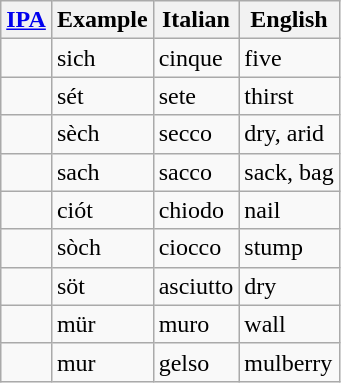<table class="wikitable">
<tr>
<th><a href='#'>IPA</a></th>
<th>Example</th>
<th>Italian</th>
<th>English</th>
</tr>
<tr>
<td></td>
<td>sich </td>
<td>cinque</td>
<td>five</td>
</tr>
<tr>
<td></td>
<td>sét </td>
<td>sete</td>
<td>thirst</td>
</tr>
<tr>
<td></td>
<td>sèch </td>
<td>secco</td>
<td>dry, arid</td>
</tr>
<tr>
<td></td>
<td>sach </td>
<td>sacco</td>
<td>sack, bag</td>
</tr>
<tr>
<td></td>
<td>ciót </td>
<td>chiodo</td>
<td>nail</td>
</tr>
<tr>
<td></td>
<td>sòch </td>
<td>ciocco</td>
<td>stump</td>
</tr>
<tr>
<td></td>
<td>söt </td>
<td>asciutto</td>
<td>dry</td>
</tr>
<tr>
<td></td>
<td>mür </td>
<td>muro</td>
<td>wall</td>
</tr>
<tr>
<td></td>
<td>mur </td>
<td>gelso</td>
<td>mulberry</td>
</tr>
</table>
